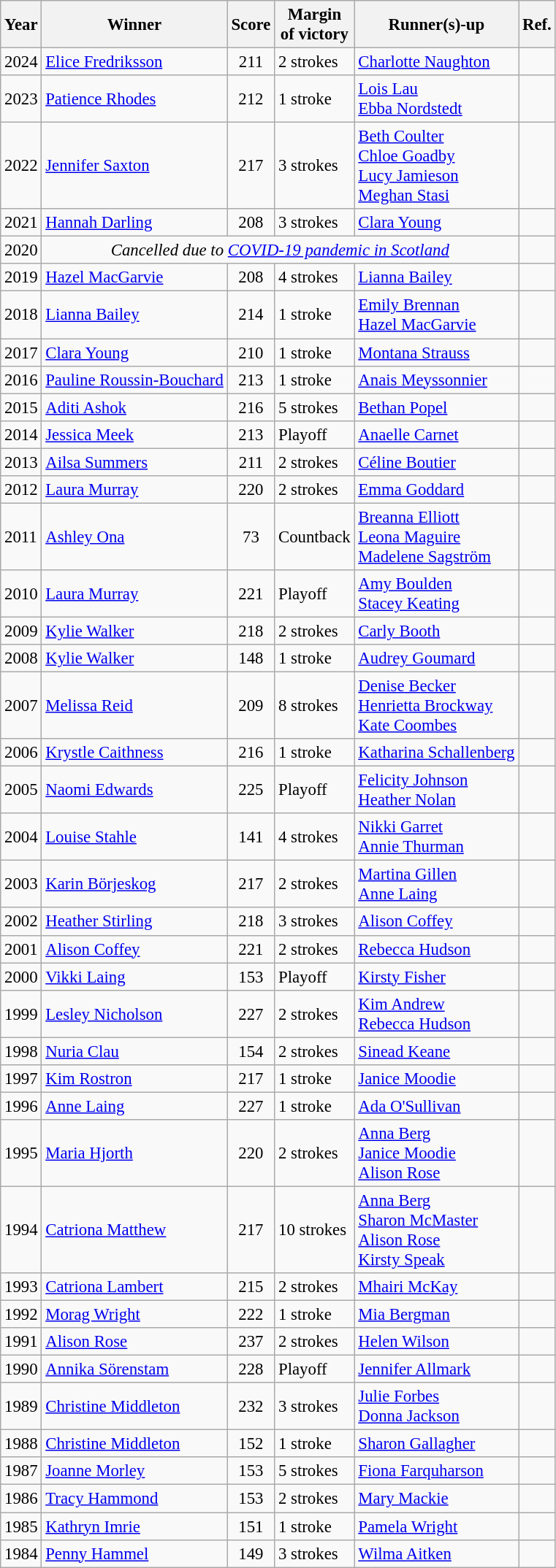<table class="wikitable sortable" style="font-size: 95%;">
<tr>
<th>Year</th>
<th>Winner</th>
<th>Score</th>
<th>Margin<br>of victory</th>
<th>Runner(s)-up</th>
<th>Ref.</th>
</tr>
<tr>
<td>2024</td>
<td> <a href='#'>Elice Fredriksson</a></td>
<td align=center>211</td>
<td>2 strokes</td>
<td> <a href='#'>Charlotte Naughton</a></td>
<td></td>
</tr>
<tr>
<td>2023</td>
<td> <a href='#'>Patience Rhodes</a></td>
<td align=center>212</td>
<td>1 stroke</td>
<td> <a href='#'>Lois Lau</a><br> <a href='#'>Ebba Nordstedt</a></td>
<td></td>
</tr>
<tr>
<td>2022</td>
<td> <a href='#'>Jennifer Saxton</a></td>
<td align=center>217</td>
<td>3 strokes</td>
<td> <a href='#'>Beth Coulter</a><br> <a href='#'>Chloe Goadby</a><br> <a href='#'>Lucy Jamieson</a><br> <a href='#'>Meghan Stasi</a></td>
<td></td>
</tr>
<tr>
<td>2021</td>
<td> <a href='#'>Hannah Darling</a></td>
<td align=center>208</td>
<td>3 strokes</td>
<td> <a href='#'>Clara Young</a></td>
<td></td>
</tr>
<tr>
<td>2020</td>
<td colspan=4 align=center><em>Cancelled due to <a href='#'>COVID-19 pandemic in Scotland</a></em></td>
</tr>
<tr>
<td>2019</td>
<td> <a href='#'>Hazel MacGarvie</a></td>
<td align=center>208</td>
<td>4 strokes</td>
<td> <a href='#'>Lianna Bailey</a></td>
<td></td>
</tr>
<tr>
<td>2018</td>
<td> <a href='#'>Lianna Bailey</a></td>
<td align=center>214</td>
<td>1 stroke</td>
<td> <a href='#'>Emily Brennan</a><br> <a href='#'>Hazel MacGarvie</a></td>
<td></td>
</tr>
<tr>
<td>2017</td>
<td> <a href='#'>Clara Young</a></td>
<td align=center>210</td>
<td>1 stroke</td>
<td> <a href='#'>Montana Strauss</a></td>
<td></td>
</tr>
<tr>
<td>2016</td>
<td> <a href='#'>Pauline Roussin-Bouchard</a></td>
<td align=center>213</td>
<td>1 stroke</td>
<td> <a href='#'>Anais Meyssonnier</a></td>
<td></td>
</tr>
<tr>
<td>2015</td>
<td> <a href='#'>Aditi Ashok</a></td>
<td align=center>216</td>
<td>5 strokes</td>
<td> <a href='#'>Bethan Popel</a></td>
<td></td>
</tr>
<tr>
<td>2014</td>
<td> <a href='#'>Jessica Meek</a></td>
<td align=center>213</td>
<td>Playoff</td>
<td> <a href='#'>Anaelle Carnet</a></td>
<td></td>
</tr>
<tr>
<td>2013</td>
<td> <a href='#'>Ailsa Summers</a></td>
<td align=center>211</td>
<td>2 strokes</td>
<td> <a href='#'>Céline Boutier</a></td>
<td></td>
</tr>
<tr>
<td>2012</td>
<td> <a href='#'>Laura Murray</a></td>
<td align=center>220</td>
<td>2 strokes</td>
<td> <a href='#'>Emma Goddard</a></td>
<td></td>
</tr>
<tr>
<td>2011</td>
<td> <a href='#'>Ashley Ona</a></td>
<td align=center>73</td>
<td>Countback</td>
<td> <a href='#'>Breanna Elliott</a><br> <a href='#'>Leona Maguire</a><br> <a href='#'>Madelene Sagström</a></td>
<td></td>
</tr>
<tr>
<td>2010</td>
<td> <a href='#'>Laura Murray</a></td>
<td align=center>221</td>
<td>Playoff</td>
<td> <a href='#'>Amy Boulden</a><br> <a href='#'>Stacey Keating</a></td>
<td></td>
</tr>
<tr>
<td>2009</td>
<td> <a href='#'>Kylie Walker</a></td>
<td align=center>218</td>
<td>2 strokes</td>
<td> <a href='#'>Carly Booth</a></td>
<td></td>
</tr>
<tr>
<td>2008</td>
<td> <a href='#'>Kylie Walker</a></td>
<td align=center>148</td>
<td>1 stroke</td>
<td> <a href='#'>Audrey Goumard</a></td>
<td></td>
</tr>
<tr>
<td>2007</td>
<td> <a href='#'>Melissa Reid</a></td>
<td align=center>209</td>
<td>8 strokes</td>
<td> <a href='#'>Denise Becker</a><br> <a href='#'>Henrietta Brockway</a><br> <a href='#'>Kate Coombes</a></td>
<td></td>
</tr>
<tr>
<td>2006</td>
<td> <a href='#'>Krystle Caithness</a></td>
<td align=center>216</td>
<td>1 stroke</td>
<td> <a href='#'>Katharina Schallenberg</a></td>
<td></td>
</tr>
<tr>
<td>2005</td>
<td> <a href='#'>Naomi Edwards</a></td>
<td align=center>225</td>
<td>Playoff</td>
<td> <a href='#'>Felicity Johnson</a><br> <a href='#'>Heather Nolan</a></td>
<td></td>
</tr>
<tr>
<td>2004</td>
<td> <a href='#'>Louise Stahle</a></td>
<td align=center>141</td>
<td>4 strokes</td>
<td> <a href='#'>Nikki Garret</a><br> <a href='#'>Annie Thurman</a></td>
<td></td>
</tr>
<tr>
<td>2003</td>
<td> <a href='#'>Karin Börjeskog</a></td>
<td align=center>217</td>
<td>2 strokes</td>
<td> <a href='#'>Martina Gillen</a><br> <a href='#'>Anne Laing</a></td>
<td></td>
</tr>
<tr>
<td>2002</td>
<td> <a href='#'>Heather Stirling</a></td>
<td align=center>218</td>
<td>3 strokes</td>
<td> <a href='#'>Alison Coffey</a></td>
<td></td>
</tr>
<tr>
<td>2001</td>
<td> <a href='#'>Alison Coffey</a></td>
<td align=center>221</td>
<td>2 strokes</td>
<td> <a href='#'>Rebecca Hudson</a></td>
<td></td>
</tr>
<tr>
<td>2000</td>
<td> <a href='#'>Vikki Laing</a></td>
<td align=center>153</td>
<td>Playoff</td>
<td> <a href='#'>Kirsty Fisher</a></td>
<td></td>
</tr>
<tr>
<td>1999</td>
<td> <a href='#'>Lesley Nicholson</a></td>
<td align=center>227</td>
<td>2 strokes</td>
<td> <a href='#'>Kim Andrew</a><br> <a href='#'>Rebecca Hudson</a></td>
<td></td>
</tr>
<tr>
<td>1998</td>
<td> <a href='#'>Nuria Clau</a></td>
<td align=center>154</td>
<td>2 strokes</td>
<td> <a href='#'>Sinead Keane</a></td>
<td></td>
</tr>
<tr>
<td>1997</td>
<td> <a href='#'>Kim Rostron</a></td>
<td align=center>217</td>
<td>1 stroke</td>
<td> <a href='#'>Janice Moodie</a></td>
<td></td>
</tr>
<tr>
<td>1996</td>
<td> <a href='#'>Anne Laing</a></td>
<td align=center>227</td>
<td>1 stroke</td>
<td> <a href='#'>Ada O'Sullivan</a></td>
<td></td>
</tr>
<tr>
<td>1995</td>
<td> <a href='#'>Maria Hjorth</a></td>
<td align=center>220</td>
<td>2 strokes</td>
<td> <a href='#'>Anna Berg</a><br> <a href='#'>Janice Moodie</a><br> <a href='#'>Alison Rose</a></td>
<td></td>
</tr>
<tr>
<td>1994</td>
<td> <a href='#'>Catriona Matthew</a></td>
<td align=center>217</td>
<td>10 strokes</td>
<td> <a href='#'>Anna Berg</a><br> <a href='#'>Sharon McMaster</a><br> <a href='#'>Alison Rose</a><br> <a href='#'>Kirsty Speak</a></td>
<td></td>
</tr>
<tr>
<td>1993</td>
<td> <a href='#'>Catriona Lambert</a></td>
<td align=center>215</td>
<td>2 strokes</td>
<td> <a href='#'>Mhairi McKay</a></td>
<td></td>
</tr>
<tr>
<td>1992</td>
<td> <a href='#'>Morag Wright</a></td>
<td align=center>222</td>
<td>1 stroke</td>
<td> <a href='#'>Mia Bergman</a></td>
<td></td>
</tr>
<tr>
<td>1991</td>
<td> <a href='#'>Alison Rose</a></td>
<td align=center>237</td>
<td>2 strokes</td>
<td> <a href='#'>Helen Wilson</a></td>
<td></td>
</tr>
<tr>
<td>1990</td>
<td> <a href='#'>Annika Sörenstam</a></td>
<td align=center>228</td>
<td>Playoff</td>
<td> <a href='#'>Jennifer Allmark</a></td>
<td></td>
</tr>
<tr>
<td>1989</td>
<td> <a href='#'>Christine Middleton</a></td>
<td align=center>232</td>
<td>3 strokes</td>
<td> <a href='#'>Julie Forbes</a><br> <a href='#'>Donna Jackson</a></td>
<td></td>
</tr>
<tr>
<td>1988</td>
<td> <a href='#'>Christine Middleton</a></td>
<td align=center>152</td>
<td>1 stroke</td>
<td> <a href='#'>Sharon Gallagher</a></td>
<td></td>
</tr>
<tr>
<td>1987</td>
<td> <a href='#'>Joanne Morley</a></td>
<td align=center>153</td>
<td>5 strokes</td>
<td> <a href='#'>Fiona Farquharson</a></td>
<td></td>
</tr>
<tr>
<td>1986</td>
<td> <a href='#'>Tracy Hammond</a></td>
<td align=center>153</td>
<td>2 strokes</td>
<td> <a href='#'>Mary Mackie</a></td>
<td></td>
</tr>
<tr>
<td>1985</td>
<td> <a href='#'>Kathryn Imrie</a></td>
<td align=center>151</td>
<td>1 stroke</td>
<td> <a href='#'>Pamela Wright</a></td>
<td></td>
</tr>
<tr>
<td>1984</td>
<td> <a href='#'>Penny Hammel</a></td>
<td align=center>149</td>
<td>3 strokes</td>
<td> <a href='#'>Wilma Aitken</a></td>
<td></td>
</tr>
</table>
